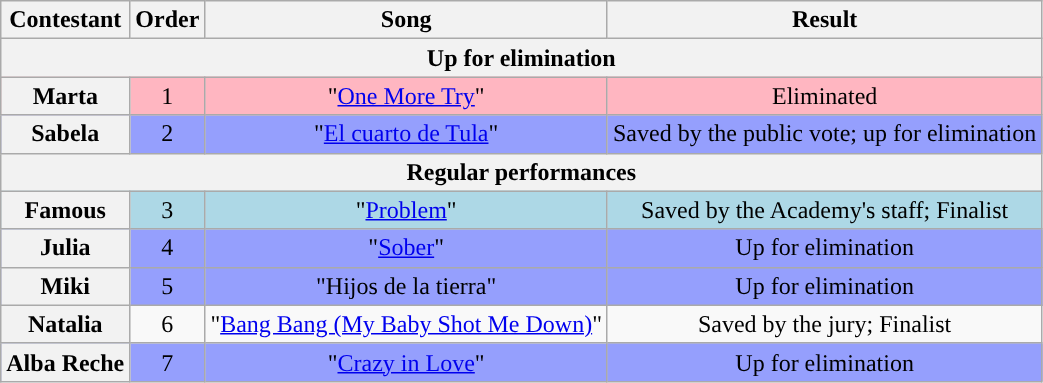<table class="wikitable plainrowheaders" style="text-align:center;">
<tr>
<th scope="col">Contestant</th>
<th scope="col">Order</th>
<th scope="col">Song</th>
<th scope="col">Result</th>
</tr>
<tr>
<th colspan="4">Up for elimination</th>
</tr>
<tr style="background:lightpink">
<th scope="row">Marta</th>
<td>1</td>
<td>"<a href='#'>One More Try</a>"</td>
<td>Eliminated</td>
</tr>
<tr style="background:#959ffd;">
<th scope="row">Sabela</th>
<td>2</td>
<td>"<a href='#'>El cuarto de Tula</a>"</td>
<td>Saved by the public vote; up for elimination</td>
</tr>
<tr>
<th colspan="4">Regular performances</th>
</tr>
<tr style="background:lightblue;">
<th scope="row">Famous</th>
<td>3</td>
<td>"<a href='#'>Problem</a>"</td>
<td>Saved by the Academy's staff; Finalist</td>
</tr>
<tr style="background:#959ffd;">
<th scope="row">Julia</th>
<td>4</td>
<td>"<a href='#'>Sober</a>"</td>
<td style="background:#959ffd;">Up for elimination</td>
</tr>
<tr style="background:#959ffd;">
<th scope="row">Miki</th>
<td>5</td>
<td>"Hijos de la tierra"</td>
<td style="background:#959ffd;">Up for elimination</td>
</tr>
<tr>
<th scope="row">Natalia</th>
<td>6</td>
<td>"<a href='#'>Bang Bang (My Baby Shot Me Down)</a>"</td>
<td>Saved by the jury; Finalist</td>
</tr>
<tr style="background:#959ffd;">
<th scope="row">Alba Reche</th>
<td>7</td>
<td>"<a href='#'>Crazy in Love</a>"</td>
<td style="background:#959ffd;">Up for elimination</td>
</tr>
</table>
